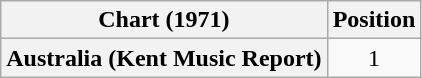<table class="wikitable plainrowheaders" style="text-align:center">
<tr>
<th>Chart (1971)</th>
<th>Position</th>
</tr>
<tr>
<th scope="row">Australia (Kent Music Report)</th>
<td>1</td>
</tr>
</table>
